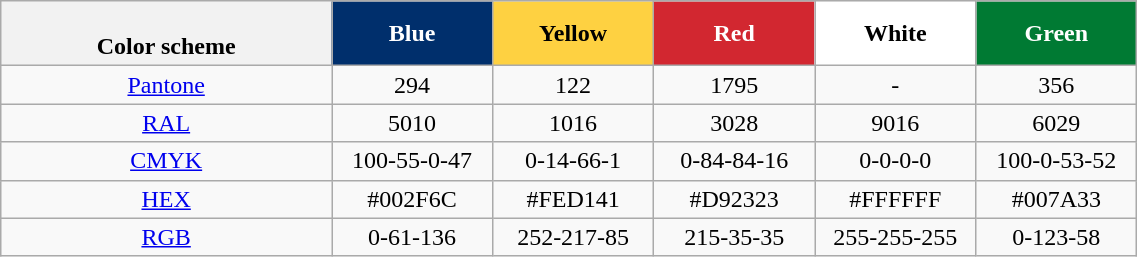<table class=wikitable width=60% style="text-align:center;">
<tr>
<th><br>Color scheme</th>
<th style="background:#002F6C; width:100px; color:white;">Blue</th>
<th style="background:#FED141; width:100px; color:black;">Yellow</th>
<th style="background:#D22730; width:100px; color:white;">Red</th>
<th style="background:#FFFFFF; width:100px; color:black;">White</th>
<th style="background:#007A33; width:100px; color:white;">Green</th>
</tr>
<tr>
<td><a href='#'>Pantone</a></td>
<td>294</td>
<td>122</td>
<td>1795</td>
<td>-</td>
<td>356</td>
</tr>
<tr>
<td><a href='#'>RAL</a></td>
<td>5010</td>
<td>1016</td>
<td>3028</td>
<td>9016</td>
<td>6029</td>
</tr>
<tr>
<td><a href='#'>CMYK</a></td>
<td>100-55-0-47</td>
<td>0-14-66-1</td>
<td>0-84-84-16</td>
<td>0-0-0-0</td>
<td>100-0-53-52</td>
</tr>
<tr>
<td><a href='#'>HEX</a></td>
<td>#002F6C</td>
<td>#FED141</td>
<td>#D92323</td>
<td>#FFFFFF</td>
<td>#007A33</td>
</tr>
<tr>
<td><a href='#'>RGB</a></td>
<td>0-61-136</td>
<td>252-217-85</td>
<td>215-35-35</td>
<td>255-255-255</td>
<td>0-123-58</td>
</tr>
</table>
